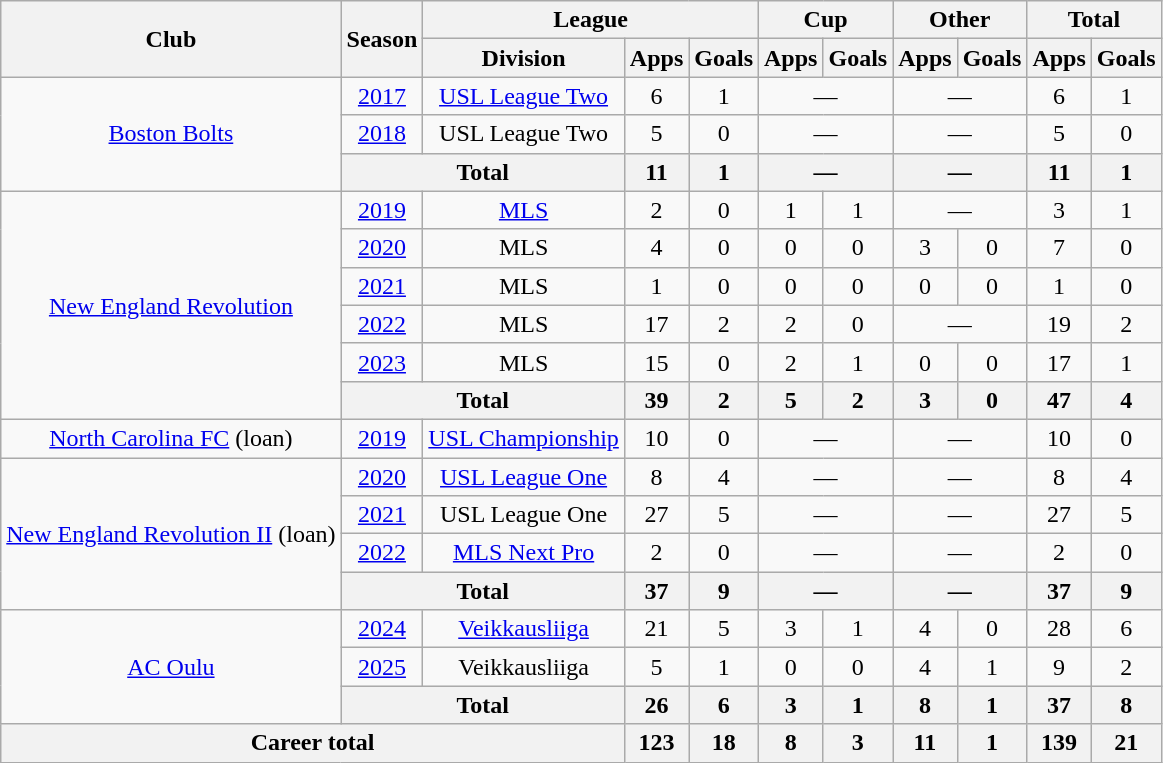<table class="wikitable" style="text-align:center">
<tr>
<th rowspan="2">Club</th>
<th rowspan="2">Season</th>
<th colspan="3">League</th>
<th colspan="2">Cup</th>
<th colspan="2">Other</th>
<th colspan="2">Total</th>
</tr>
<tr>
<th>Division</th>
<th>Apps</th>
<th>Goals</th>
<th>Apps</th>
<th>Goals</th>
<th>Apps</th>
<th>Goals</th>
<th>Apps</th>
<th>Goals</th>
</tr>
<tr>
<td rowspan="3"><a href='#'>Boston Bolts</a></td>
<td><a href='#'>2017</a></td>
<td><a href='#'>USL League Two</a></td>
<td>6</td>
<td>1</td>
<td colspan="2">—</td>
<td colspan="2">—</td>
<td>6</td>
<td>1</td>
</tr>
<tr>
<td><a href='#'>2018</a></td>
<td>USL League Two</td>
<td>5</td>
<td>0</td>
<td colspan="2">—</td>
<td colspan="2">—</td>
<td>5</td>
<td>0</td>
</tr>
<tr>
<th colspan="2">Total</th>
<th>11</th>
<th>1</th>
<th colspan="2">—</th>
<th colspan="2">—</th>
<th>11</th>
<th>1</th>
</tr>
<tr>
<td rowspan="6"><a href='#'>New England Revolution</a></td>
<td><a href='#'>2019</a></td>
<td><a href='#'>MLS</a></td>
<td>2</td>
<td>0</td>
<td>1</td>
<td>1</td>
<td colspan="2">—</td>
<td>3</td>
<td>1</td>
</tr>
<tr>
<td><a href='#'>2020</a></td>
<td>MLS</td>
<td>4</td>
<td>0</td>
<td>0</td>
<td>0</td>
<td>3</td>
<td>0</td>
<td>7</td>
<td>0</td>
</tr>
<tr>
<td><a href='#'>2021</a></td>
<td>MLS</td>
<td>1</td>
<td>0</td>
<td>0</td>
<td>0</td>
<td>0</td>
<td>0</td>
<td>1</td>
<td>0</td>
</tr>
<tr>
<td><a href='#'>2022</a></td>
<td>MLS</td>
<td>17</td>
<td>2</td>
<td>2</td>
<td>0</td>
<td colspan="2">—</td>
<td>19</td>
<td>2</td>
</tr>
<tr>
<td><a href='#'>2023</a></td>
<td>MLS</td>
<td>15</td>
<td>0</td>
<td>2</td>
<td>1</td>
<td>0</td>
<td>0</td>
<td>17</td>
<td>1</td>
</tr>
<tr>
<th colspan="2">Total</th>
<th>39</th>
<th>2</th>
<th>5</th>
<th>2</th>
<th>3</th>
<th>0</th>
<th>47</th>
<th>4</th>
</tr>
<tr>
<td><a href='#'>North Carolina FC</a> (loan)</td>
<td><a href='#'>2019</a></td>
<td><a href='#'>USL Championship</a></td>
<td>10</td>
<td>0</td>
<td colspan="2">—</td>
<td colspan="2">—</td>
<td>10</td>
<td>0</td>
</tr>
<tr>
<td rowspan="4"><a href='#'>New England Revolution II</a> (loan)</td>
<td><a href='#'>2020</a></td>
<td><a href='#'>USL League One</a></td>
<td>8</td>
<td>4</td>
<td colspan="2">—</td>
<td colspan="2">—</td>
<td>8</td>
<td>4</td>
</tr>
<tr>
<td><a href='#'>2021</a></td>
<td>USL League One</td>
<td>27</td>
<td>5</td>
<td colspan="2">—</td>
<td colspan="2">—</td>
<td>27</td>
<td>5</td>
</tr>
<tr>
<td><a href='#'>2022</a></td>
<td><a href='#'>MLS Next Pro</a></td>
<td>2</td>
<td>0</td>
<td colspan="2">—</td>
<td colspan="2">—</td>
<td>2</td>
<td>0</td>
</tr>
<tr>
<th colspan="2">Total</th>
<th>37</th>
<th>9</th>
<th colspan="2">—</th>
<th colspan="2">—</th>
<th>37</th>
<th>9</th>
</tr>
<tr>
<td rowspan=3><a href='#'>AC Oulu</a></td>
<td><a href='#'>2024</a></td>
<td><a href='#'>Veikkausliiga</a></td>
<td>21</td>
<td>5</td>
<td>3</td>
<td>1</td>
<td>4</td>
<td>0</td>
<td>28</td>
<td>6</td>
</tr>
<tr>
<td><a href='#'>2025</a></td>
<td>Veikkausliiga</td>
<td>5</td>
<td>1</td>
<td>0</td>
<td>0</td>
<td>4</td>
<td>1</td>
<td>9</td>
<td>2</td>
</tr>
<tr>
<th colspan=2>Total</th>
<th>26</th>
<th>6</th>
<th>3</th>
<th>1</th>
<th>8</th>
<th>1</th>
<th>37</th>
<th>8</th>
</tr>
<tr>
<th colspan="3">Career total</th>
<th>123</th>
<th>18</th>
<th>8</th>
<th>3</th>
<th>11</th>
<th>1</th>
<th>139</th>
<th>21</th>
</tr>
</table>
